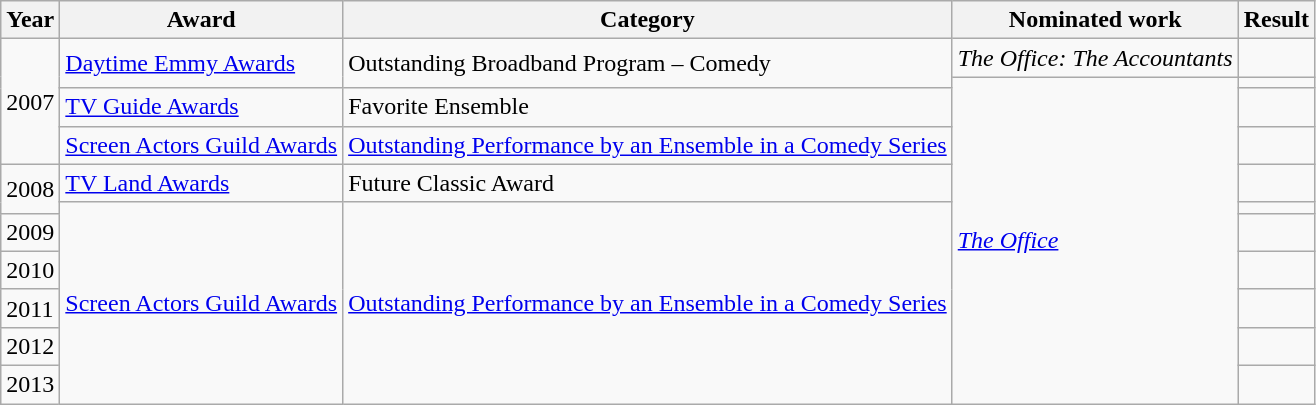<table class="wikitable">
<tr>
<th>Year</th>
<th>Award</th>
<th>Category</th>
<th>Nominated work</th>
<th>Result</th>
</tr>
<tr>
<td rowspan="4">2007</td>
<td rowspan="2"><a href='#'>Daytime Emmy Awards</a></td>
<td rowspan="2">Outstanding Broadband Program – Comedy</td>
<td><em>The Office: The Accountants</em></td>
<td></td>
</tr>
<tr>
<td rowspan="10"><em><a href='#'>The Office</a></em></td>
<td></td>
</tr>
<tr>
<td><a href='#'>TV Guide Awards</a></td>
<td>Favorite Ensemble</td>
<td></td>
</tr>
<tr>
<td><a href='#'>Screen Actors Guild Awards</a></td>
<td><a href='#'>Outstanding Performance by an Ensemble in a Comedy Series</a></td>
<td></td>
</tr>
<tr>
<td rowspan="2">2008</td>
<td><a href='#'>TV Land Awards</a></td>
<td>Future Classic Award</td>
<td></td>
</tr>
<tr>
<td rowspan="6"><a href='#'>Screen Actors Guild Awards</a></td>
<td rowspan="6"><a href='#'>Outstanding Performance by an Ensemble in a Comedy Series</a></td>
<td></td>
</tr>
<tr>
<td>2009</td>
<td></td>
</tr>
<tr>
<td>2010</td>
<td></td>
</tr>
<tr>
<td>2011</td>
<td></td>
</tr>
<tr>
<td>2012</td>
<td></td>
</tr>
<tr>
<td>2013</td>
<td></td>
</tr>
</table>
